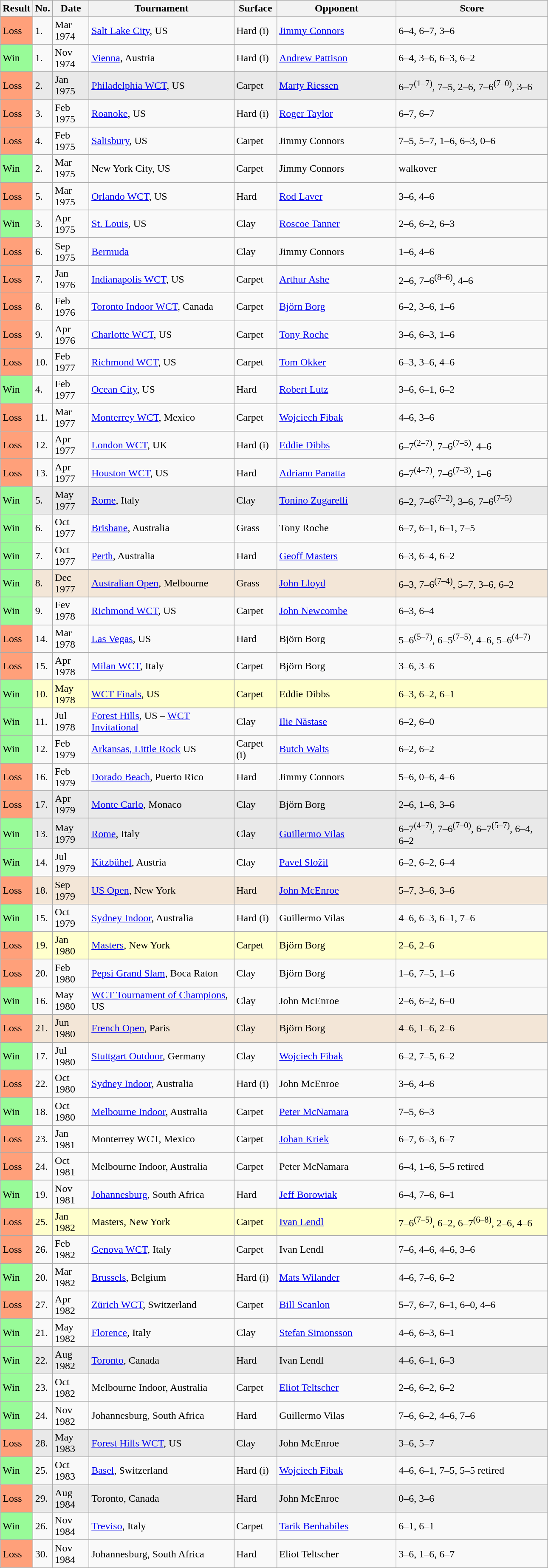<table class="sortable wikitable">
<tr>
<th style="width:40px">Result</th>
<th style="width:20px">No.</th>
<th style="width:50px">Date</th>
<th style="width:220px">Tournament</th>
<th style="width:60px">Surface</th>
<th style="width:180px">Opponent</th>
<th style="width:230px" class="unsortable">Score</th>
</tr>
<tr>
<td style="background:#ffa07a;">Loss</td>
<td>1.</td>
<td>Mar 1974</td>
<td><a href='#'>Salt Lake City</a>, US</td>
<td>Hard (i)</td>
<td> <a href='#'>Jimmy Connors</a></td>
<td>6–4, 6–7, 3–6</td>
</tr>
<tr>
<td style="background:#98fb98;">Win</td>
<td>1.</td>
<td>Nov 1974</td>
<td><a href='#'>Vienna</a>, Austria</td>
<td>Hard (i)</td>
<td> <a href='#'>Andrew Pattison</a></td>
<td>6–4, 3–6, 6–3, 6–2</td>
</tr>
<tr style="background:#e9e9e9;">
<td style="background:#ffa07a;">Loss</td>
<td>2.</td>
<td>Jan 1975</td>
<td><a href='#'>Philadelphia WCT</a>, US</td>
<td>Carpet</td>
<td> <a href='#'>Marty Riessen</a></td>
<td>6–7<sup>(1–7)</sup>, 7–5, 2–6, 7–6<sup>(7–0)</sup>, 3–6</td>
</tr>
<tr>
<td style="background:#ffa07a;">Loss</td>
<td>3.</td>
<td>Feb 1975</td>
<td><a href='#'>Roanoke</a>, US</td>
<td>Hard (i)</td>
<td> <a href='#'>Roger Taylor</a></td>
<td>6–7, 6–7</td>
</tr>
<tr>
<td style="background:#ffa07a;">Loss</td>
<td>4.</td>
<td>Feb 1975</td>
<td><a href='#'>Salisbury</a>, US</td>
<td>Carpet</td>
<td> Jimmy Connors</td>
<td>7–5, 5–7, 1–6, 6–3, 0–6</td>
</tr>
<tr>
<td style="background:#98fb98;">Win</td>
<td>2.</td>
<td>Mar 1975</td>
<td>New York City, US</td>
<td>Carpet</td>
<td> Jimmy Connors</td>
<td>walkover</td>
</tr>
<tr>
<td style="background:#ffa07a;">Loss</td>
<td>5.</td>
<td>Mar 1975</td>
<td><a href='#'>Orlando WCT</a>, US</td>
<td>Hard</td>
<td> <a href='#'>Rod Laver</a></td>
<td>3–6, 4–6</td>
</tr>
<tr>
<td style="background:#98fb98;">Win</td>
<td>3.</td>
<td>Apr 1975</td>
<td><a href='#'>St. Louis</a>, US</td>
<td>Clay</td>
<td> <a href='#'>Roscoe Tanner</a></td>
<td>2–6, 6–2, 6–3</td>
</tr>
<tr>
<td style="background:#ffa07a;">Loss</td>
<td>6.</td>
<td>Sep 1975</td>
<td><a href='#'>Bermuda</a></td>
<td>Clay</td>
<td> Jimmy Connors</td>
<td>1–6, 4–6</td>
</tr>
<tr>
<td style="background:#ffa07a;">Loss</td>
<td>7.</td>
<td>Jan 1976</td>
<td><a href='#'>Indianapolis WCT</a>, US</td>
<td>Carpet</td>
<td> <a href='#'>Arthur Ashe</a></td>
<td>2–6, 7–6<sup>(8–6)</sup>, 4–6</td>
</tr>
<tr>
<td style="background:#ffa07a;">Loss</td>
<td>8.</td>
<td>Feb 1976</td>
<td><a href='#'>Toronto Indoor WCT</a>, Canada</td>
<td>Carpet</td>
<td> <a href='#'>Björn Borg</a></td>
<td>6–2, 3–6, 1–6</td>
</tr>
<tr>
<td style="background:#ffa07a;">Loss</td>
<td>9.</td>
<td>Apr 1976</td>
<td><a href='#'>Charlotte WCT</a>, US</td>
<td>Carpet</td>
<td> <a href='#'>Tony Roche</a></td>
<td>3–6, 6–3, 1–6</td>
</tr>
<tr>
<td style="background:#ffa07a;">Loss</td>
<td>10.</td>
<td>Feb 1977</td>
<td><a href='#'>Richmond WCT</a>, US</td>
<td>Carpet</td>
<td> <a href='#'>Tom Okker</a></td>
<td>6–3, 3–6, 4–6</td>
</tr>
<tr>
<td style="background:#98fb98;">Win</td>
<td>4.</td>
<td>Feb 1977</td>
<td><a href='#'>Ocean City</a>, US</td>
<td>Hard</td>
<td> <a href='#'>Robert Lutz</a></td>
<td>3–6, 6–1, 6–2</td>
</tr>
<tr>
<td style="background:#ffa07a;">Loss</td>
<td>11.</td>
<td>Mar 1977</td>
<td><a href='#'>Monterrey WCT</a>, Mexico</td>
<td>Carpet</td>
<td> <a href='#'>Wojciech Fibak</a></td>
<td>4–6, 3–6</td>
</tr>
<tr>
<td style="background:#ffa07a;">Loss</td>
<td>12.</td>
<td>Apr 1977</td>
<td><a href='#'>London WCT</a>, UK</td>
<td>Hard (i)</td>
<td> <a href='#'>Eddie Dibbs</a></td>
<td>6–7<sup>(2–7)</sup>, 7–6<sup>(7–5)</sup>, 4–6</td>
</tr>
<tr>
<td style="background:#ffa07a;">Loss</td>
<td>13.</td>
<td>Apr 1977</td>
<td><a href='#'>Houston WCT</a>, US</td>
<td>Hard</td>
<td> <a href='#'>Adriano Panatta</a></td>
<td>6–7<sup>(4–7)</sup>, 7–6<sup>(7–3)</sup>, 1–6</td>
</tr>
<tr style="background:#e9e9e9;">
<td style="background:#98fb98;">Win</td>
<td>5.</td>
<td>May 1977</td>
<td><a href='#'>Rome</a>, Italy</td>
<td>Clay</td>
<td> <a href='#'>Tonino Zugarelli</a></td>
<td>6–2, 7–6<sup>(7–2)</sup>, 3–6, 7–6<sup>(7–5)</sup></td>
</tr>
<tr>
<td style="background:#98fb98;">Win</td>
<td>6.</td>
<td>Oct 1977</td>
<td><a href='#'>Brisbane</a>, Australia</td>
<td>Grass</td>
<td> Tony Roche</td>
<td>6–7, 6–1, 6–1, 7–5</td>
</tr>
<tr>
<td style="background:#98fb98;">Win</td>
<td>7.</td>
<td>Oct 1977</td>
<td><a href='#'>Perth</a>, Australia</td>
<td>Hard</td>
<td> <a href='#'>Geoff Masters</a></td>
<td>6–3, 6–4, 6–2</td>
</tr>
<tr style="background:#f3e6d7;">
<td style="background:#98fb98;">Win</td>
<td>8.</td>
<td>Dec 1977</td>
<td><a href='#'>Australian Open</a>, Melbourne</td>
<td>Grass</td>
<td> <a href='#'>John Lloyd</a></td>
<td>6–3, 7–6<sup>(7–4)</sup>, 5–7, 3–6, 6–2</td>
</tr>
<tr>
<td style="background:#98fb98;">Win</td>
<td>9.</td>
<td>Fev 1978</td>
<td><a href='#'>Richmond WCT</a>, US</td>
<td>Carpet</td>
<td> <a href='#'>John Newcombe</a></td>
<td>6–3, 6–4</td>
</tr>
<tr>
<td style="background:#ffa07a;">Loss</td>
<td>14.</td>
<td>Mar 1978</td>
<td><a href='#'>Las Vegas</a>, US</td>
<td>Hard</td>
<td> Björn Borg</td>
<td>5–6<sup>(5–7)</sup>, 6–5<sup>(7–5)</sup>, 4–6, 5–6<sup>(4–7)</sup></td>
</tr>
<tr>
<td style="background:#ffa07a;">Loss</td>
<td>15.</td>
<td>Apr 1978</td>
<td><a href='#'>Milan WCT</a>, Italy</td>
<td>Carpet</td>
<td> Björn Borg</td>
<td>3–6, 3–6</td>
</tr>
<tr style="background:#ffc;">
<td style="background:#98fb98;">Win</td>
<td>10.</td>
<td>May 1978</td>
<td><a href='#'>WCT Finals</a>, US</td>
<td>Carpet</td>
<td> Eddie Dibbs</td>
<td>6–3, 6–2, 6–1</td>
</tr>
<tr>
<td style="background:#98fb98;">Win</td>
<td>11.</td>
<td>Jul 1978</td>
<td><a href='#'>Forest Hills</a>, US – <a href='#'>WCT Invitational</a></td>
<td>Clay</td>
<td> <a href='#'>Ilie Năstase</a></td>
<td>6–2, 6–0</td>
</tr>
<tr>
<td style="background:#98fb98;">Win</td>
<td>12.</td>
<td>Feb 1979</td>
<td><a href='#'>Arkansas, Little Rock</a> US</td>
<td>Carpet (i)</td>
<td> <a href='#'>Butch Walts</a></td>
<td>6–2, 6–2</td>
</tr>
<tr>
<td style="background:#ffa07a;">Loss</td>
<td>16.</td>
<td>Feb 1979</td>
<td><a href='#'>Dorado Beach</a>, Puerto Rico</td>
<td>Hard</td>
<td> Jimmy Connors</td>
<td>5–6, 0–6, 4–6</td>
</tr>
<tr style="background:#e9e9e9;">
<td style="background:#ffa07a;">Loss</td>
<td>17.</td>
<td>Apr 1979</td>
<td><a href='#'>Monte Carlo</a>, Monaco</td>
<td>Clay</td>
<td> Björn Borg</td>
<td>2–6, 1–6, 3–6</td>
</tr>
<tr style="background:#e9e9e9;">
<td style="background:#98fb98;">Win</td>
<td>13.</td>
<td>May 1979</td>
<td><a href='#'>Rome</a>, Italy</td>
<td>Clay</td>
<td> <a href='#'>Guillermo Vilas</a></td>
<td>6–7<sup>(4–7)</sup>, 7–6<sup>(7–0)</sup>, 6–7<sup>(5–7)</sup>, 6–4, 6–2</td>
</tr>
<tr>
<td style="background:#98fb98;">Win</td>
<td>14.</td>
<td>Jul 1979</td>
<td><a href='#'>Kitzbühel</a>, Austria</td>
<td>Clay</td>
<td> <a href='#'>Pavel Složil</a></td>
<td>6–2, 6–2, 6–4</td>
</tr>
<tr style="background:#f3e6d7;">
<td style="background:#ffa07a;">Loss</td>
<td>18.</td>
<td>Sep 1979</td>
<td><a href='#'>US Open</a>, New York</td>
<td>Hard</td>
<td> <a href='#'>John McEnroe</a></td>
<td>5–7, 3–6, 3–6</td>
</tr>
<tr>
<td style="background:#98fb98;">Win</td>
<td>15.</td>
<td>Oct 1979</td>
<td><a href='#'>Sydney Indoor</a>, Australia</td>
<td>Hard (i)</td>
<td> Guillermo Vilas</td>
<td>4–6, 6–3, 6–1, 7–6</td>
</tr>
<tr style="background:#ffc;">
<td style="background:#ffa07a;">Loss</td>
<td>19.</td>
<td>Jan 1980</td>
<td><a href='#'>Masters</a>, New York</td>
<td>Carpet</td>
<td> Björn Borg</td>
<td>2–6, 2–6</td>
</tr>
<tr>
<td style="background:#ffa07a;">Loss</td>
<td>20.</td>
<td>Feb 1980</td>
<td><a href='#'>Pepsi Grand Slam</a>, Boca Raton</td>
<td>Clay</td>
<td> Björn Borg</td>
<td>1–6, 7–5, 1–6</td>
</tr>
<tr>
<td style="background:#98fb98;">Win</td>
<td>16.</td>
<td>May 1980</td>
<td><a href='#'>WCT Tournament of Champions</a>, US</td>
<td>Clay</td>
<td> John McEnroe</td>
<td>2–6, 6–2, 6–0</td>
</tr>
<tr style="background:#f3e6d7;">
<td style="background:#ffa07a;">Loss</td>
<td>21.</td>
<td>Jun 1980</td>
<td><a href='#'>French Open</a>, Paris</td>
<td>Clay</td>
<td> Björn Borg</td>
<td>4–6, 1–6, 2–6</td>
</tr>
<tr>
<td style="background:#98fb98;">Win</td>
<td>17.</td>
<td>Jul 1980</td>
<td><a href='#'>Stuttgart Outdoor</a>, Germany</td>
<td>Clay</td>
<td> <a href='#'>Wojciech Fibak</a></td>
<td>6–2, 7–5, 6–2</td>
</tr>
<tr>
<td style="background:#ffa07a;">Loss</td>
<td>22.</td>
<td>Oct 1980</td>
<td><a href='#'>Sydney Indoor</a>, Australia</td>
<td>Hard (i)</td>
<td> John McEnroe</td>
<td>3–6, 4–6</td>
</tr>
<tr>
<td style="background:#98fb98;">Win</td>
<td>18.</td>
<td>Oct 1980</td>
<td><a href='#'>Melbourne Indoor</a>, Australia</td>
<td>Carpet</td>
<td> <a href='#'>Peter McNamara</a></td>
<td>7–5, 6–3</td>
</tr>
<tr>
<td style="background:#ffa07a;">Loss</td>
<td>23.</td>
<td>Jan 1981</td>
<td>Monterrey WCT, Mexico</td>
<td>Carpet</td>
<td> <a href='#'>Johan Kriek</a></td>
<td>6–7, 6–3, 6–7</td>
</tr>
<tr>
<td style="background:#ffa07a;">Loss</td>
<td>24.</td>
<td>Oct 1981</td>
<td>Melbourne Indoor, Australia</td>
<td>Carpet</td>
<td> Peter McNamara</td>
<td>6–4, 1–6, 5–5 retired</td>
</tr>
<tr>
<td style="background:#98fb98;">Win</td>
<td>19.</td>
<td>Nov 1981</td>
<td><a href='#'>Johannesburg</a>, South Africa</td>
<td>Hard</td>
<td> <a href='#'>Jeff Borowiak</a></td>
<td>6–4, 7–6, 6–1</td>
</tr>
<tr style="background:#ffc;">
<td style="background:#ffa07a;">Loss</td>
<td>25.</td>
<td>Jan 1982</td>
<td>Masters, New York</td>
<td>Carpet</td>
<td> <a href='#'>Ivan Lendl</a></td>
<td>7–6<sup>(7–5)</sup>, 6–2, 6–7<sup>(6–8)</sup>, 2–6, 4–6</td>
</tr>
<tr>
<td style="background:#ffa07a;">Loss</td>
<td>26.</td>
<td>Feb 1982</td>
<td><a href='#'>Genova WCT</a>, Italy</td>
<td>Carpet</td>
<td> Ivan Lendl</td>
<td>7–6, 4–6, 4–6, 3–6</td>
</tr>
<tr>
<td style="background:#98fb98;">Win</td>
<td>20.</td>
<td>Mar 1982</td>
<td><a href='#'>Brussels</a>, Belgium</td>
<td>Hard (i)</td>
<td> <a href='#'>Mats Wilander</a></td>
<td>4–6, 7–6, 6–2</td>
</tr>
<tr>
<td style="background:#ffa07a;">Loss</td>
<td>27.</td>
<td>Apr 1982</td>
<td><a href='#'>Zürich WCT</a>, Switzerland</td>
<td>Carpet</td>
<td> <a href='#'>Bill Scanlon</a></td>
<td>5–7, 6–7, 6–1, 6–0, 4–6</td>
</tr>
<tr>
<td style="background:#98fb98;">Win</td>
<td>21.</td>
<td>May 1982</td>
<td><a href='#'>Florence</a>, Italy</td>
<td>Clay</td>
<td> <a href='#'>Stefan Simonsson</a></td>
<td>4–6, 6–3, 6–1</td>
</tr>
<tr style="background:#e9e9e9;">
<td style="background:#98fb98;">Win</td>
<td>22.</td>
<td>Aug 1982</td>
<td><a href='#'>Toronto</a>, Canada</td>
<td>Hard</td>
<td> Ivan Lendl</td>
<td>4–6, 6–1, 6–3</td>
</tr>
<tr>
<td style="background:#98fb98;">Win</td>
<td>23.</td>
<td>Oct 1982</td>
<td>Melbourne Indoor, Australia</td>
<td>Carpet</td>
<td> <a href='#'>Eliot Teltscher</a></td>
<td>2–6, 6–2, 6–2</td>
</tr>
<tr>
<td style="background:#98fb98;">Win</td>
<td>24.</td>
<td>Nov 1982</td>
<td>Johannesburg, South Africa</td>
<td>Hard</td>
<td> Guillermo Vilas</td>
<td>7–6, 6–2, 4–6, 7–6</td>
</tr>
<tr style="background:#e9e9e9;">
<td style="background:#ffa07a;">Loss</td>
<td>28.</td>
<td>May 1983</td>
<td><a href='#'>Forest Hills WCT</a>, US</td>
<td>Clay</td>
<td> John McEnroe</td>
<td>3–6, 5–7</td>
</tr>
<tr>
<td style="background:#98fb98;">Win</td>
<td>25.</td>
<td>Oct 1983</td>
<td><a href='#'>Basel</a>, Switzerland</td>
<td>Hard (i)</td>
<td> <a href='#'>Wojciech Fibak</a></td>
<td>4–6, 6–1, 7–5, 5–5 retired</td>
</tr>
<tr style="background:#e9e9e9;">
<td style="background:#ffa07a;">Loss</td>
<td>29.</td>
<td>Aug 1984</td>
<td>Toronto, Canada</td>
<td>Hard</td>
<td> John McEnroe</td>
<td>0–6, 3–6</td>
</tr>
<tr>
<td style="background:#98fb98;">Win</td>
<td>26.</td>
<td>Nov 1984</td>
<td><a href='#'>Treviso</a>, Italy</td>
<td>Carpet</td>
<td> <a href='#'>Tarik Benhabiles</a></td>
<td>6–1, 6–1</td>
</tr>
<tr>
<td style="background:#ffa07a;">Loss</td>
<td>30.</td>
<td>Nov 1984</td>
<td>Johannesburg, South Africa</td>
<td>Hard</td>
<td> Eliot Teltscher</td>
<td>3–6, 1–6, 6–7</td>
</tr>
</table>
